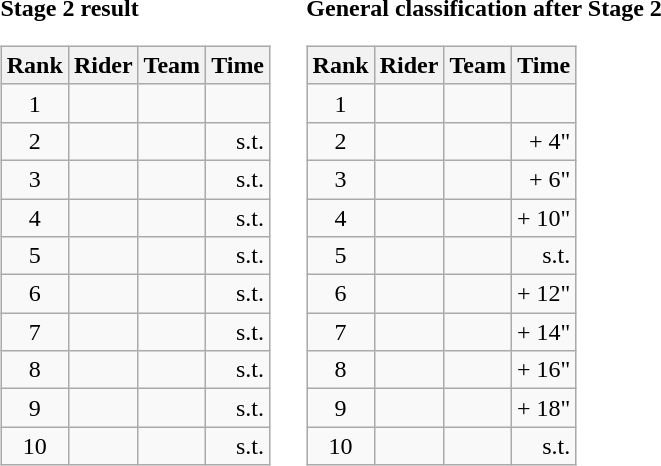<table>
<tr>
<td><strong>Stage 2 result</strong><br><table class="wikitable">
<tr>
<th scope="col">Rank</th>
<th scope="col">Rider</th>
<th scope="col">Team</th>
<th scope="col">Time</th>
</tr>
<tr>
<td style="text-align:center;">1</td>
<td></td>
<td></td>
<td style="text-align:right;"></td>
</tr>
<tr>
<td style="text-align:center;">2</td>
<td></td>
<td></td>
<td style="text-align:right;">s.t.</td>
</tr>
<tr>
<td style="text-align:center;">3</td>
<td></td>
<td></td>
<td style="text-align:right;">s.t.</td>
</tr>
<tr>
<td style="text-align:center;">4</td>
<td></td>
<td></td>
<td style="text-align:right;">s.t.</td>
</tr>
<tr>
<td style="text-align:center;">5</td>
<td></td>
<td></td>
<td style="text-align:right;">s.t.</td>
</tr>
<tr>
<td style="text-align:center;">6</td>
<td></td>
<td></td>
<td style="text-align:right;">s.t.</td>
</tr>
<tr>
<td style="text-align:center;">7</td>
<td></td>
<td></td>
<td style="text-align:right;">s.t.</td>
</tr>
<tr>
<td style="text-align:center;">8</td>
<td></td>
<td></td>
<td style="text-align:right;">s.t.</td>
</tr>
<tr>
<td style="text-align:center;">9</td>
<td></td>
<td></td>
<td style="text-align:right;">s.t.</td>
</tr>
<tr>
<td style="text-align:center;">10</td>
<td></td>
<td></td>
<td style="text-align:right;">s.t.</td>
</tr>
</table>
</td>
<td></td>
<td><strong>General classification after Stage 2</strong><br><table class="wikitable">
<tr>
<th scope="col">Rank</th>
<th scope="col">Rider</th>
<th scope="col">Team</th>
<th scope="col">Time</th>
</tr>
<tr>
<td style="text-align:center;">1</td>
<td></td>
<td></td>
<td style="text-align:right;"></td>
</tr>
<tr>
<td style="text-align:center;">2</td>
<td></td>
<td></td>
<td style="text-align:right;">+ 4"</td>
</tr>
<tr>
<td style="text-align:center;">3</td>
<td></td>
<td></td>
<td style="text-align:right;">+ 6"</td>
</tr>
<tr>
<td style="text-align:center;">4</td>
<td></td>
<td></td>
<td style="text-align:right;">+ 10"</td>
</tr>
<tr>
<td style="text-align:center;">5</td>
<td></td>
<td></td>
<td style="text-align:right;">s.t.</td>
</tr>
<tr>
<td style="text-align:center;">6</td>
<td></td>
<td></td>
<td style="text-align:right;">+ 12"</td>
</tr>
<tr>
<td style="text-align:center;">7</td>
<td></td>
<td></td>
<td style="text-align:right;">+ 14"</td>
</tr>
<tr>
<td style="text-align:center;">8</td>
<td></td>
<td></td>
<td style="text-align:right;">+ 16"</td>
</tr>
<tr>
<td style="text-align:center;">9</td>
<td></td>
<td></td>
<td style="text-align:right;">+ 18"</td>
</tr>
<tr>
<td style="text-align:center;">10</td>
<td></td>
<td></td>
<td style="text-align:right;">s.t.</td>
</tr>
</table>
</td>
</tr>
</table>
